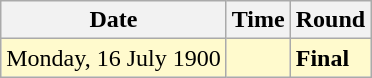<table class="wikitable">
<tr>
<th>Date</th>
<th>Time</th>
<th>Round</th>
</tr>
<tr style=background:lemonchiffon>
<td>Monday, 16 July 1900</td>
<td></td>
<td><strong>Final</strong></td>
</tr>
</table>
